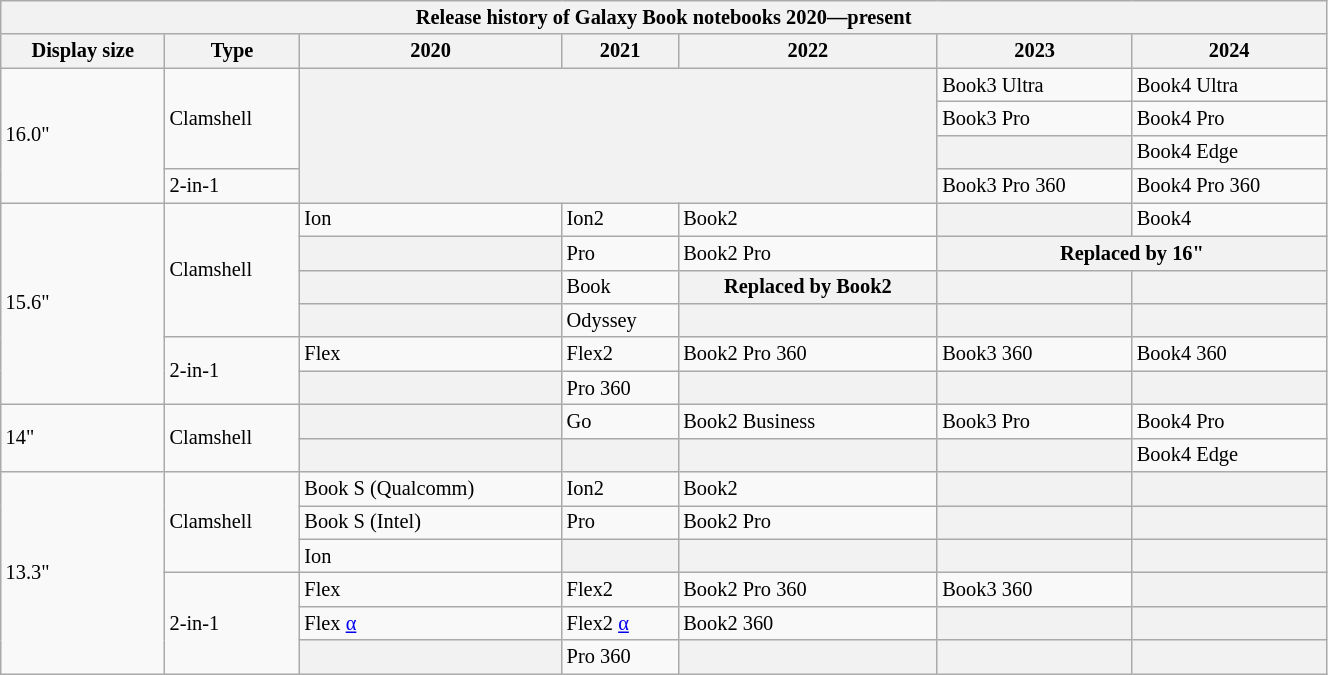<table class="wikitable mw-collapsible mw-collapsed" style="font-size: 85%; min-width: 70%;">
<tr>
<th colspan="7" style="text-align:center;">Release history of Galaxy Book notebooks 2020—present</th>
</tr>
<tr>
<th>Display size</th>
<th>Type</th>
<th>2020</th>
<th>2021</th>
<th>2022</th>
<th>2023</th>
<th>2024</th>
</tr>
<tr>
<td rowspan="4">16.0"</td>
<td rowspan="3">Clamshell</td>
<th colspan="3" rowspan="4"></th>
<td>Book3 Ultra</td>
<td>Book4 Ultra</td>
</tr>
<tr>
<td>Book3 Pro</td>
<td>Book4 Pro</td>
</tr>
<tr>
<th></th>
<td>Book4 Edge</td>
</tr>
<tr>
<td>2-in-1</td>
<td>Book3 Pro 360</td>
<td>Book4 Pro 360</td>
</tr>
<tr>
<td rowspan="6">15.6"</td>
<td rowspan="4">Clamshell</td>
<td>Ion</td>
<td>Ion2</td>
<td>Book2</td>
<th></th>
<td>Book4</td>
</tr>
<tr>
<th></th>
<td>Pro</td>
<td>Book2 Pro</td>
<th colspan="2">Replaced by 16"</th>
</tr>
<tr>
<th></th>
<td>Book</td>
<th>Replaced by Book2</th>
<th></th>
<th></th>
</tr>
<tr>
<th></th>
<td>Odyssey</td>
<th></th>
<th></th>
<th></th>
</tr>
<tr>
<td rowspan="2">2-in-1</td>
<td>Flex</td>
<td>Flex2</td>
<td>Book2 Pro 360</td>
<td>Book3 360</td>
<td>Book4 360</td>
</tr>
<tr>
<th></th>
<td>Pro 360</td>
<th></th>
<th></th>
<th></th>
</tr>
<tr>
<td rowspan="2">14"</td>
<td rowspan="2">Clamshell</td>
<th></th>
<td>Go</td>
<td>Book2 Business</td>
<td>Book3 Pro</td>
<td>Book4 Pro</td>
</tr>
<tr>
<th></th>
<th></th>
<th></th>
<th></th>
<td>Book4 Edge</td>
</tr>
<tr>
<td rowspan="6">13.3"</td>
<td rowspan="3">Clamshell</td>
<td>Book S (Qualcomm)</td>
<td>Ion2</td>
<td>Book2</td>
<th></th>
<th></th>
</tr>
<tr>
<td>Book S (Intel)</td>
<td>Pro</td>
<td>Book2 Pro</td>
<th></th>
<th></th>
</tr>
<tr>
<td>Ion</td>
<th></th>
<th></th>
<th></th>
<th></th>
</tr>
<tr>
<td rowspan="3">2-in-1</td>
<td>Flex</td>
<td>Flex2</td>
<td>Book2 Pro 360</td>
<td>Book3 360</td>
<th></th>
</tr>
<tr>
<td>Flex <a href='#'>α</a></td>
<td>Flex2 <a href='#'>α</a></td>
<td>Book2 360</td>
<th></th>
<th></th>
</tr>
<tr>
<th></th>
<td>Pro 360</td>
<th></th>
<th></th>
<th></th>
</tr>
</table>
